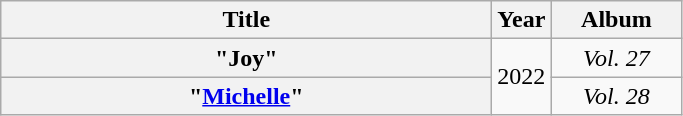<table class="wikitable plainrowheaders" style="text-align:center;">
<tr>
<th rowspan="1" style="width:20em;">Title</th>
<th rowspan="1" style="width:1em;">Year</th>
<th rowspan="1" style="width:5em;">Album</th>
</tr>
<tr>
<th scope="row">"Joy"<br></th>
<td rowspan=2>2022</td>
<td><em>Vol. 27</em></td>
</tr>
<tr>
<th scope="row">"<a href='#'>Michelle</a>"<br> </th>
<td><em>Vol. 28</em></td>
</tr>
</table>
